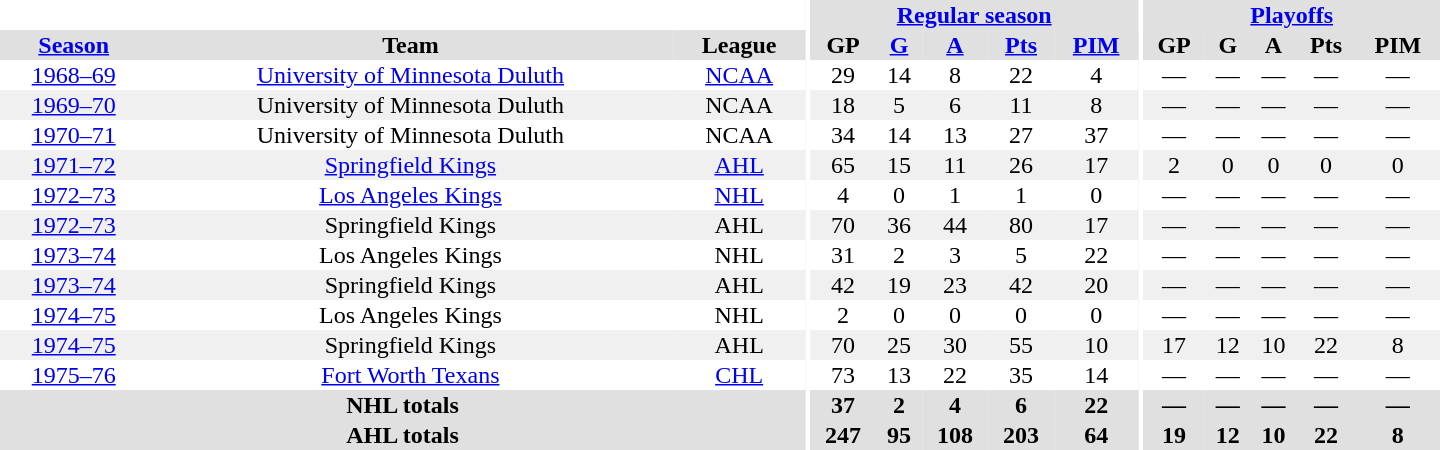<table border="0" cellpadding="1" cellspacing="0" style="text-align:center; width:60em">
<tr bgcolor="#e0e0e0">
<th colspan="3" bgcolor="#ffffff"></th>
<th rowspan="99" bgcolor="#ffffff"></th>
<th colspan="5"><a href='#'>Regular season</a></th>
<th rowspan="99" bgcolor="#ffffff"></th>
<th colspan="5"><a href='#'>Playoffs</a></th>
</tr>
<tr bgcolor="#e0e0e0">
<th><a href='#'>Season</a></th>
<th>Team</th>
<th>League</th>
<th>GP</th>
<th><a href='#'>G</a></th>
<th><a href='#'>A</a></th>
<th><a href='#'>Pts</a></th>
<th><a href='#'>PIM</a></th>
<th>GP</th>
<th>G</th>
<th>A</th>
<th>Pts</th>
<th>PIM</th>
</tr>
<tr>
<td><a href='#'>1968–69</a></td>
<td><a href='#'>University of Minnesota Duluth</a></td>
<td><a href='#'>NCAA</a></td>
<td>29</td>
<td>14</td>
<td>8</td>
<td>22</td>
<td>4</td>
<td>—</td>
<td>—</td>
<td>—</td>
<td>—</td>
<td>—</td>
</tr>
<tr bgcolor="#f0f0f0">
<td><a href='#'>1969–70</a></td>
<td>University of Minnesota Duluth</td>
<td>NCAA</td>
<td>18</td>
<td>5</td>
<td>6</td>
<td>11</td>
<td>8</td>
<td>—</td>
<td>—</td>
<td>—</td>
<td>—</td>
<td>—</td>
</tr>
<tr>
<td><a href='#'>1970–71</a></td>
<td>University of Minnesota Duluth</td>
<td>NCAA</td>
<td>34</td>
<td>14</td>
<td>13</td>
<td>27</td>
<td>37</td>
<td>—</td>
<td>—</td>
<td>—</td>
<td>—</td>
<td>—</td>
</tr>
<tr bgcolor="#f0f0f0">
<td><a href='#'>1971–72</a></td>
<td><a href='#'>Springfield Kings</a></td>
<td><a href='#'>AHL</a></td>
<td>65</td>
<td>15</td>
<td>11</td>
<td>26</td>
<td>17</td>
<td>2</td>
<td>0</td>
<td>0</td>
<td>0</td>
<td>0</td>
</tr>
<tr>
<td><a href='#'>1972–73</a></td>
<td><a href='#'>Los Angeles Kings</a></td>
<td><a href='#'>NHL</a></td>
<td>4</td>
<td>0</td>
<td>1</td>
<td>1</td>
<td>0</td>
<td>—</td>
<td>—</td>
<td>—</td>
<td>—</td>
<td>—</td>
</tr>
<tr bgcolor="#f0f0f0">
<td><a href='#'>1972–73</a></td>
<td>Springfield Kings</td>
<td>AHL</td>
<td>70</td>
<td>36</td>
<td>44</td>
<td>80</td>
<td>17</td>
<td>—</td>
<td>—</td>
<td>—</td>
<td>—</td>
<td>—</td>
</tr>
<tr>
<td><a href='#'>1973–74</a></td>
<td>Los Angeles Kings</td>
<td>NHL</td>
<td>31</td>
<td>2</td>
<td>3</td>
<td>5</td>
<td>22</td>
<td>—</td>
<td>—</td>
<td>—</td>
<td>—</td>
<td>—</td>
</tr>
<tr bgcolor="#f0f0f0">
<td><a href='#'>1973–74</a></td>
<td>Springfield Kings</td>
<td>AHL</td>
<td>42</td>
<td>19</td>
<td>23</td>
<td>42</td>
<td>20</td>
<td>—</td>
<td>—</td>
<td>—</td>
<td>—</td>
<td>—</td>
</tr>
<tr>
<td><a href='#'>1974–75</a></td>
<td>Los Angeles Kings</td>
<td>NHL</td>
<td>2</td>
<td>0</td>
<td>0</td>
<td>0</td>
<td>0</td>
<td>—</td>
<td>—</td>
<td>—</td>
<td>—</td>
<td>—</td>
</tr>
<tr bgcolor="#f0f0f0">
<td><a href='#'>1974–75</a></td>
<td>Springfield Kings</td>
<td>AHL</td>
<td>70</td>
<td>25</td>
<td>30</td>
<td>55</td>
<td>10</td>
<td>17</td>
<td>12</td>
<td>10</td>
<td>22</td>
<td>8</td>
</tr>
<tr>
<td><a href='#'>1975–76</a></td>
<td><a href='#'>Fort Worth Texans</a></td>
<td><a href='#'>CHL</a></td>
<td>73</td>
<td>13</td>
<td>22</td>
<td>35</td>
<td>14</td>
<td>—</td>
<td>—</td>
<td>—</td>
<td>—</td>
<td>—</td>
</tr>
<tr>
</tr>
<tr ALIGN="center" bgcolor="#e0e0e0">
<th colspan="3">NHL totals</th>
<th ALIGN="center">37</th>
<th ALIGN="center">2</th>
<th ALIGN="center">4</th>
<th ALIGN="center">6</th>
<th ALIGN="center">22</th>
<th ALIGN="center">—</th>
<th ALIGN="center">—</th>
<th ALIGN="center">—</th>
<th ALIGN="center">—</th>
<th ALIGN="center">—</th>
</tr>
<tr>
</tr>
<tr ALIGN="center" bgcolor="#e0e0e0">
<th colspan="3">AHL totals</th>
<th ALIGN="center">247</th>
<th ALIGN="center">95</th>
<th ALIGN="center">108</th>
<th ALIGN="center">203</th>
<th ALIGN="center">64</th>
<th ALIGN="center">19</th>
<th ALIGN="center">12</th>
<th ALIGN="center">10</th>
<th ALIGN="center">22</th>
<th ALIGN="center">8</th>
</tr>
</table>
